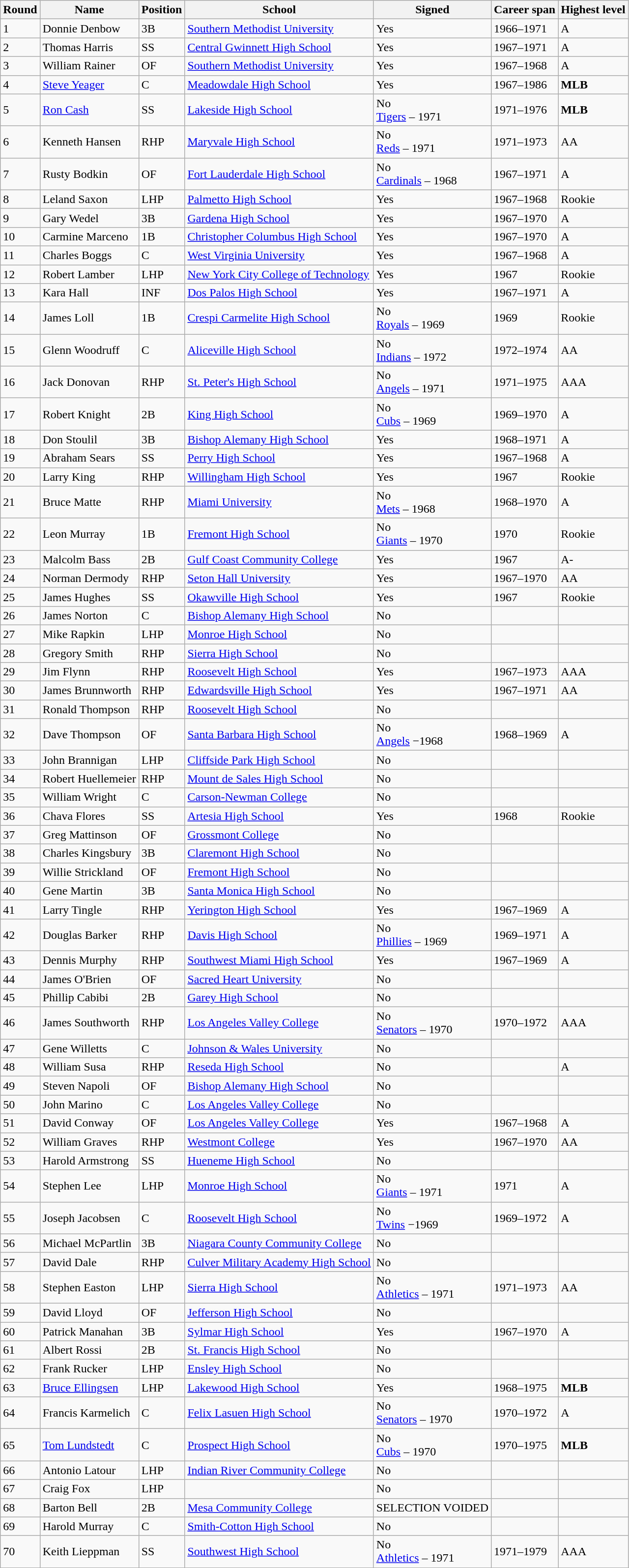<table class="wikitable">
<tr>
<th>Round</th>
<th>Name</th>
<th>Position</th>
<th>School</th>
<th>Signed</th>
<th>Career span</th>
<th>Highest level</th>
</tr>
<tr>
<td>1</td>
<td>Donnie Denbow</td>
<td>3B</td>
<td><a href='#'>Southern Methodist University</a></td>
<td>Yes</td>
<td>1966–1971</td>
<td>A</td>
</tr>
<tr>
<td>2</td>
<td>Thomas Harris</td>
<td>SS</td>
<td><a href='#'>Central Gwinnett High School</a></td>
<td>Yes</td>
<td>1967–1971</td>
<td>A</td>
</tr>
<tr>
<td>3</td>
<td>William Rainer</td>
<td>OF</td>
<td><a href='#'>Southern Methodist University</a></td>
<td>Yes</td>
<td>1967–1968</td>
<td>A</td>
</tr>
<tr>
<td>4</td>
<td><a href='#'>Steve Yeager</a></td>
<td>C</td>
<td><a href='#'>Meadowdale High School</a></td>
<td>Yes</td>
<td>1967–1986</td>
<td><strong>MLB</strong></td>
</tr>
<tr>
<td>5</td>
<td><a href='#'>Ron Cash</a></td>
<td>SS</td>
<td><a href='#'>Lakeside High School</a></td>
<td>No<br><a href='#'>Tigers</a> – 1971</td>
<td>1971–1976</td>
<td><strong>MLB</strong></td>
</tr>
<tr>
<td>6</td>
<td>Kenneth Hansen</td>
<td>RHP</td>
<td><a href='#'>Maryvale High School</a></td>
<td>No<br><a href='#'>Reds</a> – 1971</td>
<td>1971–1973</td>
<td>AA</td>
</tr>
<tr>
<td>7</td>
<td>Rusty Bodkin</td>
<td>OF</td>
<td><a href='#'>Fort Lauderdale High School</a></td>
<td>No<br><a href='#'>Cardinals</a> – 1968</td>
<td>1967–1971</td>
<td>A</td>
</tr>
<tr>
<td>8</td>
<td>Leland Saxon</td>
<td>LHP</td>
<td><a href='#'>Palmetto High School</a></td>
<td>Yes</td>
<td>1967–1968</td>
<td>Rookie</td>
</tr>
<tr>
<td>9</td>
<td>Gary Wedel</td>
<td>3B</td>
<td><a href='#'>Gardena High School</a></td>
<td>Yes</td>
<td>1967–1970</td>
<td>A</td>
</tr>
<tr>
<td>10</td>
<td>Carmine Marceno</td>
<td>1B</td>
<td><a href='#'>Christopher Columbus High School</a></td>
<td>Yes</td>
<td>1967–1970</td>
<td>A</td>
</tr>
<tr>
<td>11</td>
<td>Charles Boggs</td>
<td>C</td>
<td><a href='#'>West Virginia University</a></td>
<td>Yes</td>
<td>1967–1968</td>
<td>A</td>
</tr>
<tr>
<td>12</td>
<td>Robert Lamber</td>
<td>LHP</td>
<td><a href='#'>New York City College of Technology</a></td>
<td>Yes</td>
<td>1967</td>
<td>Rookie</td>
</tr>
<tr>
<td>13</td>
<td>Kara Hall</td>
<td>INF</td>
<td><a href='#'>Dos Palos High School</a></td>
<td>Yes</td>
<td>1967–1971</td>
<td>A</td>
</tr>
<tr>
<td>14</td>
<td>James Loll</td>
<td>1B</td>
<td><a href='#'>Crespi Carmelite High School</a></td>
<td>No<br><a href='#'>Royals</a> – 1969</td>
<td>1969</td>
<td>Rookie</td>
</tr>
<tr>
<td>15</td>
<td>Glenn Woodruff</td>
<td>C</td>
<td><a href='#'>Aliceville High School</a></td>
<td>No<br><a href='#'>Indians</a> – 1972</td>
<td>1972–1974</td>
<td>AA</td>
</tr>
<tr>
<td>16</td>
<td>Jack Donovan</td>
<td>RHP</td>
<td><a href='#'>St. Peter's High School</a></td>
<td>No <br><a href='#'>Angels</a> – 1971</td>
<td>1971–1975</td>
<td>AAA</td>
</tr>
<tr>
<td>17</td>
<td>Robert Knight</td>
<td>2B</td>
<td><a href='#'>King High School</a></td>
<td>No<br><a href='#'>Cubs</a> – 1969</td>
<td>1969–1970</td>
<td>A</td>
</tr>
<tr>
<td>18</td>
<td>Don Stoulil</td>
<td>3B</td>
<td><a href='#'>Bishop Alemany High School</a></td>
<td>Yes</td>
<td>1968–1971</td>
<td>A</td>
</tr>
<tr>
<td>19</td>
<td>Abraham Sears</td>
<td>SS</td>
<td><a href='#'>Perry High School</a></td>
<td>Yes</td>
<td>1967–1968</td>
<td>A</td>
</tr>
<tr>
<td>20</td>
<td>Larry King</td>
<td>RHP</td>
<td><a href='#'>Willingham High School</a></td>
<td>Yes</td>
<td>1967</td>
<td>Rookie</td>
</tr>
<tr>
<td>21</td>
<td>Bruce Matte</td>
<td>RHP</td>
<td><a href='#'>Miami University</a></td>
<td>No<br><a href='#'>Mets</a> – 1968</td>
<td>1968–1970</td>
<td>A</td>
</tr>
<tr>
<td>22</td>
<td>Leon Murray</td>
<td>1B</td>
<td><a href='#'>Fremont High School</a></td>
<td>No<br><a href='#'>Giants</a> – 1970</td>
<td>1970</td>
<td>Rookie</td>
</tr>
<tr>
<td>23</td>
<td>Malcolm Bass</td>
<td>2B</td>
<td><a href='#'>Gulf Coast Community College</a></td>
<td>Yes</td>
<td>1967</td>
<td>A-</td>
</tr>
<tr>
<td>24</td>
<td>Norman Dermody</td>
<td>RHP</td>
<td><a href='#'>Seton Hall University</a></td>
<td>Yes</td>
<td>1967–1970</td>
<td>AA</td>
</tr>
<tr>
<td>25</td>
<td>James Hughes</td>
<td>SS</td>
<td><a href='#'>Okawville High School</a></td>
<td>Yes</td>
<td>1967</td>
<td>Rookie</td>
</tr>
<tr>
<td>26</td>
<td>James Norton</td>
<td>C</td>
<td><a href='#'>Bishop Alemany High School</a></td>
<td>No</td>
<td></td>
<td></td>
</tr>
<tr>
<td>27</td>
<td>Mike Rapkin</td>
<td>LHP</td>
<td><a href='#'>Monroe High School</a></td>
<td>No</td>
<td></td>
<td></td>
</tr>
<tr>
<td>28</td>
<td>Gregory Smith</td>
<td>RHP</td>
<td><a href='#'>Sierra High School</a></td>
<td>No</td>
<td></td>
<td></td>
</tr>
<tr>
<td>29</td>
<td>Jim Flynn</td>
<td>RHP</td>
<td><a href='#'>Roosevelt High School</a></td>
<td>Yes</td>
<td>1967–1973</td>
<td>AAA</td>
</tr>
<tr>
<td>30</td>
<td>James Brunnworth</td>
<td>RHP</td>
<td><a href='#'>Edwardsville High School</a></td>
<td>Yes</td>
<td>1967–1971</td>
<td>AA</td>
</tr>
<tr>
<td>31</td>
<td>Ronald Thompson</td>
<td>RHP</td>
<td><a href='#'>Roosevelt High School</a></td>
<td>No</td>
<td></td>
<td></td>
</tr>
<tr>
<td>32</td>
<td>Dave Thompson</td>
<td>OF</td>
<td><a href='#'>Santa Barbara High School</a></td>
<td>No<br><a href='#'>Angels</a> −1968</td>
<td>1968–1969</td>
<td>A</td>
</tr>
<tr>
<td>33</td>
<td>John Brannigan</td>
<td>LHP</td>
<td><a href='#'>Cliffside Park High School</a></td>
<td>No</td>
<td></td>
<td></td>
</tr>
<tr>
<td>34</td>
<td>Robert Huellemeier</td>
<td>RHP</td>
<td><a href='#'>Mount de Sales High School</a></td>
<td>No</td>
<td></td>
<td></td>
</tr>
<tr>
<td>35</td>
<td>William Wright</td>
<td>C</td>
<td><a href='#'>Carson-Newman College</a></td>
<td>No</td>
<td></td>
<td></td>
</tr>
<tr>
<td>36</td>
<td>Chava Flores</td>
<td>SS</td>
<td><a href='#'>Artesia High School</a></td>
<td>Yes</td>
<td>1968</td>
<td>Rookie</td>
</tr>
<tr>
<td>37</td>
<td>Greg Mattinson</td>
<td>OF</td>
<td><a href='#'>Grossmont College</a></td>
<td>No</td>
<td></td>
<td></td>
</tr>
<tr>
<td>38</td>
<td>Charles Kingsbury</td>
<td>3B</td>
<td><a href='#'>Claremont High School</a></td>
<td>No</td>
<td></td>
<td></td>
</tr>
<tr>
<td>39</td>
<td>Willie Strickland</td>
<td>OF</td>
<td><a href='#'>Fremont High School</a></td>
<td>No</td>
<td></td>
<td></td>
</tr>
<tr>
<td>40</td>
<td>Gene Martin</td>
<td>3B</td>
<td><a href='#'>Santa Monica High School</a></td>
<td>No</td>
<td></td>
<td></td>
</tr>
<tr>
<td>41</td>
<td>Larry Tingle</td>
<td>RHP</td>
<td><a href='#'>Yerington High School</a></td>
<td>Yes</td>
<td>1967–1969</td>
<td>A</td>
</tr>
<tr>
<td>42</td>
<td>Douglas Barker</td>
<td>RHP</td>
<td><a href='#'>Davis High School</a></td>
<td>No<br><a href='#'>Phillies</a> – 1969</td>
<td>1969–1971</td>
<td>A</td>
</tr>
<tr>
<td>43</td>
<td>Dennis Murphy</td>
<td>RHP</td>
<td><a href='#'>Southwest Miami High School</a></td>
<td>Yes</td>
<td>1967–1969</td>
<td>A</td>
</tr>
<tr>
<td>44</td>
<td>James O'Brien</td>
<td>OF</td>
<td><a href='#'>Sacred Heart University</a></td>
<td>No</td>
<td></td>
<td></td>
</tr>
<tr>
<td>45</td>
<td>Phillip Cabibi</td>
<td>2B</td>
<td><a href='#'>Garey High School</a></td>
<td>No</td>
<td></td>
<td></td>
</tr>
<tr>
<td>46</td>
<td>James Southworth</td>
<td>RHP</td>
<td><a href='#'>Los Angeles Valley College</a></td>
<td>No<br><a href='#'>Senators</a> – 1970</td>
<td>1970–1972</td>
<td>AAA</td>
</tr>
<tr>
<td>47</td>
<td>Gene Willetts</td>
<td>C</td>
<td><a href='#'>Johnson & Wales University</a></td>
<td>No</td>
<td></td>
<td></td>
</tr>
<tr>
<td>48</td>
<td>William Susa</td>
<td>RHP</td>
<td><a href='#'>Reseda High School</a></td>
<td>No</td>
<td></td>
<td>A</td>
</tr>
<tr>
<td>49</td>
<td>Steven Napoli</td>
<td>OF</td>
<td><a href='#'>Bishop Alemany High School</a></td>
<td>No</td>
<td></td>
<td></td>
</tr>
<tr>
<td>50</td>
<td>John Marino</td>
<td>C</td>
<td><a href='#'>Los Angeles Valley College</a></td>
<td>No</td>
<td></td>
<td></td>
</tr>
<tr>
<td>51</td>
<td>David Conway</td>
<td>OF</td>
<td><a href='#'>Los Angeles Valley College</a></td>
<td>Yes</td>
<td>1967–1968</td>
<td>A</td>
</tr>
<tr>
<td>52</td>
<td>William Graves</td>
<td>RHP</td>
<td><a href='#'>Westmont College</a></td>
<td>Yes</td>
<td>1967–1970</td>
<td>AA</td>
</tr>
<tr>
<td>53</td>
<td>Harold Armstrong</td>
<td>SS</td>
<td><a href='#'>Hueneme High School</a></td>
<td>No</td>
<td></td>
<td></td>
</tr>
<tr>
<td>54</td>
<td>Stephen Lee</td>
<td>LHP</td>
<td><a href='#'>Monroe High School</a></td>
<td>No<br><a href='#'>Giants</a> – 1971</td>
<td>1971</td>
<td>A</td>
</tr>
<tr>
<td>55</td>
<td>Joseph Jacobsen</td>
<td>C</td>
<td><a href='#'>Roosevelt High School</a></td>
<td>No <br><a href='#'>Twins</a> −1969</td>
<td>1969–1972</td>
<td>A</td>
</tr>
<tr>
<td>56</td>
<td>Michael McPartlin</td>
<td>3B</td>
<td><a href='#'>Niagara County Community College</a></td>
<td>No</td>
<td></td>
<td></td>
</tr>
<tr>
<td>57</td>
<td>David Dale</td>
<td>RHP</td>
<td><a href='#'>Culver Military Academy High School</a></td>
<td>No</td>
<td></td>
<td></td>
</tr>
<tr>
<td>58</td>
<td>Stephen Easton</td>
<td>LHP</td>
<td><a href='#'>Sierra High School</a></td>
<td>No<br><a href='#'>Athletics</a> – 1971</td>
<td>1971–1973</td>
<td>AA</td>
</tr>
<tr>
<td>59</td>
<td>David Lloyd</td>
<td>OF</td>
<td><a href='#'>Jefferson High School</a></td>
<td>No</td>
<td></td>
<td></td>
</tr>
<tr>
<td>60</td>
<td>Patrick Manahan</td>
<td>3B</td>
<td><a href='#'>Sylmar High School</a></td>
<td>Yes</td>
<td>1967–1970</td>
<td>A</td>
</tr>
<tr>
<td>61</td>
<td>Albert Rossi</td>
<td>2B</td>
<td><a href='#'>St. Francis High School</a></td>
<td>No</td>
<td></td>
<td></td>
</tr>
<tr>
<td>62</td>
<td>Frank Rucker</td>
<td>LHP</td>
<td><a href='#'>Ensley High School</a></td>
<td>No</td>
<td></td>
<td></td>
</tr>
<tr>
<td>63</td>
<td><a href='#'>Bruce Ellingsen</a></td>
<td>LHP</td>
<td><a href='#'>Lakewood High School</a></td>
<td>Yes</td>
<td>1968–1975</td>
<td><strong>MLB</strong></td>
</tr>
<tr>
<td>64</td>
<td>Francis Karmelich</td>
<td>C</td>
<td><a href='#'>Felix Lasuen High School</a></td>
<td>No<br><a href='#'>Senators</a> – 1970</td>
<td>1970–1972</td>
<td>A</td>
</tr>
<tr>
<td>65</td>
<td><a href='#'>Tom Lundstedt</a></td>
<td>C</td>
<td><a href='#'>Prospect High School</a></td>
<td>No<br><a href='#'>Cubs</a> – 1970</td>
<td>1970–1975</td>
<td><strong>MLB</strong></td>
</tr>
<tr>
<td>66</td>
<td>Antonio Latour</td>
<td>LHP</td>
<td><a href='#'>Indian River Community College</a></td>
<td>No</td>
<td></td>
<td></td>
</tr>
<tr>
<td>67</td>
<td>Craig Fox</td>
<td>LHP</td>
<td></td>
<td>No</td>
<td></td>
<td></td>
</tr>
<tr>
<td>68</td>
<td>Barton Bell</td>
<td>2B</td>
<td><a href='#'>Mesa Community College</a></td>
<td>SELECTION VOIDED</td>
<td></td>
<td></td>
</tr>
<tr>
<td>69</td>
<td>Harold Murray</td>
<td>C</td>
<td><a href='#'>Smith-Cotton High School</a></td>
<td>No</td>
<td></td>
<td></td>
</tr>
<tr>
<td>70</td>
<td>Keith Lieppman</td>
<td>SS</td>
<td><a href='#'>Southwest High School</a></td>
<td>No<br><a href='#'>Athletics</a> – 1971</td>
<td>1971–1979</td>
<td>AAA</td>
</tr>
</table>
